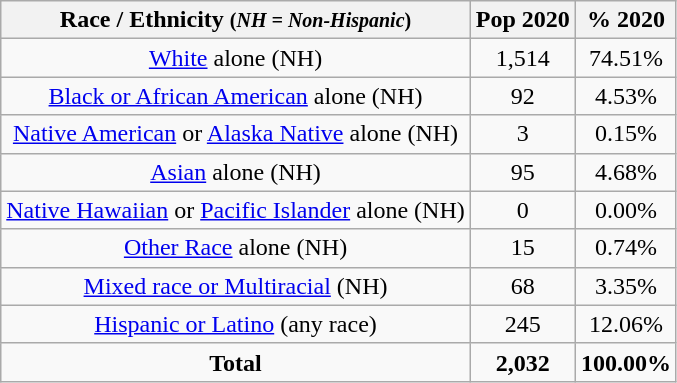<table class="wikitable" style="text-align:center;">
<tr>
<th>Race / Ethnicity <small>(<em>NH = Non-Hispanic</em>)</small></th>
<th>Pop 2020</th>
<th>% 2020</th>
</tr>
<tr>
<td><a href='#'>White</a> alone (NH)</td>
<td>1,514</td>
<td>74.51%</td>
</tr>
<tr>
<td><a href='#'>Black or African American</a> alone (NH)</td>
<td>92</td>
<td>4.53%</td>
</tr>
<tr>
<td><a href='#'>Native American</a> or <a href='#'>Alaska Native</a> alone (NH)</td>
<td>3</td>
<td>0.15%</td>
</tr>
<tr>
<td><a href='#'>Asian</a> alone (NH)</td>
<td>95</td>
<td>4.68%</td>
</tr>
<tr>
<td><a href='#'>Native Hawaiian</a> or <a href='#'>Pacific Islander</a> alone (NH)</td>
<td>0</td>
<td>0.00%</td>
</tr>
<tr>
<td><a href='#'>Other Race</a> alone (NH)</td>
<td>15</td>
<td>0.74%</td>
</tr>
<tr>
<td><a href='#'>Mixed race or Multiracial</a> (NH)</td>
<td>68</td>
<td>3.35%</td>
</tr>
<tr>
<td><a href='#'>Hispanic or Latino</a> (any race)</td>
<td>245</td>
<td>12.06%</td>
</tr>
<tr>
<td><strong>Total</strong></td>
<td><strong>2,032</strong></td>
<td><strong>100.00%</strong></td>
</tr>
</table>
